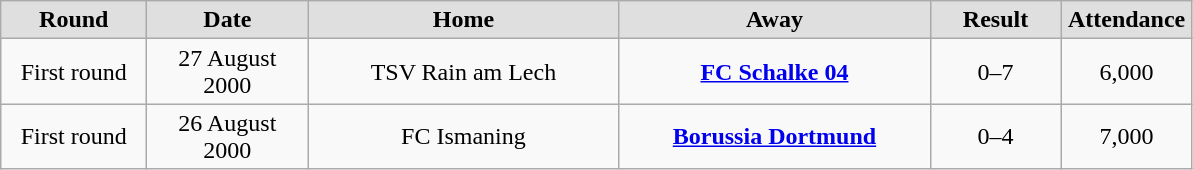<table class="wikitable">
<tr style="text-align:center; background:#dfdfdf;">
<td style="width:90px;"><strong>Round</strong></td>
<td style="width:100px;"><strong>Date</strong></td>
<td style="width:200px;"><strong>Home</strong></td>
<td style="width:200px;"><strong>Away</strong></td>
<td style="width:80px;"><strong>Result</strong></td>
<td style="width:80px;"><strong>Attendance</strong></td>
</tr>
<tr style="text-align:center;">
<td>First round</td>
<td>27 August 2000</td>
<td>TSV Rain am Lech</td>
<td><strong><a href='#'>FC Schalke 04</a></strong></td>
<td>0–7</td>
<td>6,000</td>
</tr>
<tr style="text-align:center;">
<td>First round</td>
<td>26 August 2000</td>
<td>FC Ismaning</td>
<td><strong><a href='#'>Borussia Dortmund</a></strong></td>
<td>0–4</td>
<td>7,000</td>
</tr>
</table>
